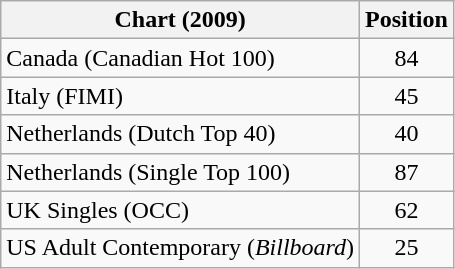<table class="wikitable">
<tr>
<th>Chart (2009)</th>
<th>Position</th>
</tr>
<tr>
<td>Canada (Canadian Hot 100)</td>
<td style="text-align:center;">84</td>
</tr>
<tr>
<td>Italy (FIMI)</td>
<td style="text-align:center;">45</td>
</tr>
<tr>
<td>Netherlands (Dutch Top 40)</td>
<td style="text-align:center;">40</td>
</tr>
<tr>
<td>Netherlands (Single Top 100)</td>
<td style="text-align:center;">87</td>
</tr>
<tr>
<td>UK Singles (OCC)</td>
<td style="text-align:center;">62</td>
</tr>
<tr>
<td>US Adult Contemporary (<em>Billboard</em>)</td>
<td style="text-align:center;">25</td>
</tr>
</table>
